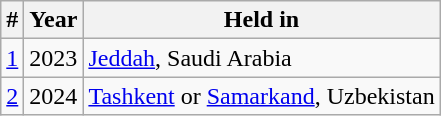<table class="wikitable">
<tr>
<th>#</th>
<th>Year</th>
<th>Held in</th>
</tr>
<tr>
<td><a href='#'>1</a></td>
<td>2023</td>
<td><a href='#'>Jeddah</a>, Saudi Arabia</td>
</tr>
<tr>
<td><a href='#'>2</a></td>
<td>2024</td>
<td><a href='#'>Tashkent</a> or <a href='#'>Samarkand</a>, Uzbekistan</td>
</tr>
</table>
